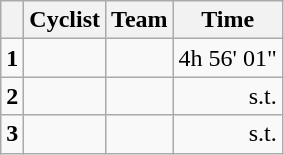<table class="wikitable">
<tr>
<th></th>
<th>Cyclist</th>
<th>Team</th>
<th>Time</th>
</tr>
<tr>
<td><strong>1</strong></td>
<td></td>
<td></td>
<td align=right>4h 56' 01"</td>
</tr>
<tr>
<td><strong>2</strong></td>
<td></td>
<td></td>
<td align=right>s.t.</td>
</tr>
<tr>
<td><strong>3</strong></td>
<td></td>
<td></td>
<td align=right>s.t.</td>
</tr>
</table>
